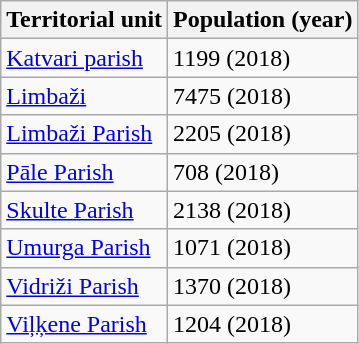<table class="sortable wikitable">
<tr>
<th>Territorial unit</th>
<th>Population (year)</th>
</tr>
<tr>
<td><a href='#'>Katvari parish</a></td>
<td>1199 (2018)</td>
</tr>
<tr>
<td><a href='#'>Limbaži</a></td>
<td>7475 (2018)</td>
</tr>
<tr>
<td><a href='#'>Limbaži Parish</a></td>
<td>2205 (2018)</td>
</tr>
<tr>
<td><a href='#'>Pāle Parish</a></td>
<td>708 (2018)</td>
</tr>
<tr>
<td><a href='#'>Skulte Parish</a></td>
<td>2138 (2018)</td>
</tr>
<tr>
<td><a href='#'>Umurga Parish</a></td>
<td>1071 (2018)</td>
</tr>
<tr>
<td><a href='#'>Vidriži Parish</a></td>
<td>1370 (2018)</td>
</tr>
<tr>
<td><a href='#'>Viļķene Parish</a></td>
<td>1204 (2018)</td>
</tr>
</table>
